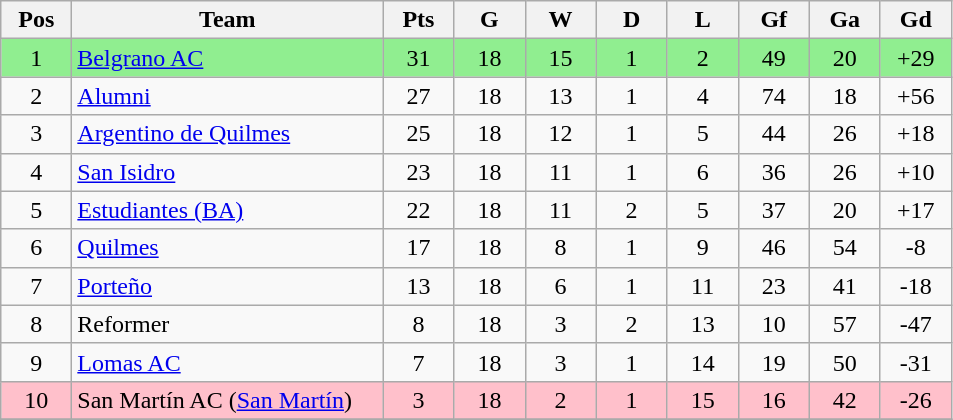<table class="wikitable" style="text-align:center">
<tr>
<th width=40px>Pos</th>
<th width=200px>Team</th>
<th width=40px>Pts</th>
<th width=40px>G</th>
<th width=40px>W</th>
<th width=40px>D</th>
<th width=40px>L</th>
<th width=40px>Gf</th>
<th width=40px>Ga</th>
<th width=40px>Gd</th>
</tr>
<tr align=center bgcolor="lightgreen">
<td>1</td>
<td align=left><a href='#'>Belgrano AC</a></td>
<td>31</td>
<td>18</td>
<td>15</td>
<td>1</td>
<td>2</td>
<td>49</td>
<td>20</td>
<td>+29</td>
</tr>
<tr>
<td>2</td>
<td align=left><a href='#'>Alumni</a></td>
<td>27</td>
<td>18</td>
<td>13</td>
<td>1</td>
<td>4</td>
<td>74</td>
<td>18</td>
<td>+56</td>
</tr>
<tr>
<td>3</td>
<td align=left><a href='#'>Argentino de Quilmes</a></td>
<td>25</td>
<td>18</td>
<td>12</td>
<td>1</td>
<td>5</td>
<td>44</td>
<td>26</td>
<td>+18</td>
</tr>
<tr>
<td>4</td>
<td align=left><a href='#'>San Isidro</a></td>
<td>23</td>
<td>18</td>
<td>11</td>
<td>1</td>
<td>6</td>
<td>36</td>
<td>26</td>
<td>+10</td>
</tr>
<tr>
<td>5</td>
<td align=left><a href='#'>Estudiantes (BA)</a></td>
<td>22</td>
<td>18</td>
<td>11</td>
<td>2</td>
<td>5</td>
<td>37</td>
<td>20</td>
<td>+17</td>
</tr>
<tr>
<td>6</td>
<td align=left><a href='#'>Quilmes</a></td>
<td>17</td>
<td>18</td>
<td>8</td>
<td>1</td>
<td>9</td>
<td>46</td>
<td>54</td>
<td>-8</td>
</tr>
<tr>
<td>7</td>
<td align=left><a href='#'>Porteño</a></td>
<td>13</td>
<td>18</td>
<td>6</td>
<td>1</td>
<td>11</td>
<td>23</td>
<td>41</td>
<td>-18</td>
</tr>
<tr>
<td>8</td>
<td align=left>Reformer</td>
<td>8</td>
<td>18</td>
<td>3</td>
<td>2</td>
<td>13</td>
<td>10</td>
<td>57</td>
<td>-47</td>
</tr>
<tr>
<td>9</td>
<td align=left><a href='#'>Lomas AC</a></td>
<td>7</td>
<td>18</td>
<td>3</td>
<td>1</td>
<td>14</td>
<td>19</td>
<td>50</td>
<td>-31</td>
</tr>
<tr bgcolor="pink">
<td>10</td>
<td align=left>San Martín AC (<a href='#'>San Martín</a>)</td>
<td>3</td>
<td>18</td>
<td>2</td>
<td>1</td>
<td>15</td>
<td>16</td>
<td>42</td>
<td>-26</td>
</tr>
<tr>
</tr>
</table>
